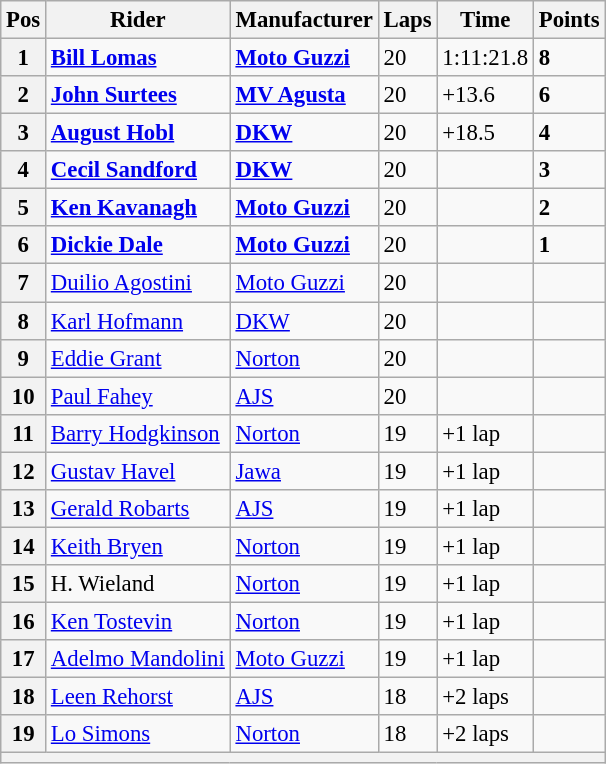<table class="wikitable" style="font-size: 95%;">
<tr>
<th>Pos</th>
<th>Rider</th>
<th>Manufacturer</th>
<th>Laps</th>
<th>Time</th>
<th>Points</th>
</tr>
<tr>
<th>1</th>
<td> <strong><a href='#'>Bill Lomas</a></strong></td>
<td><strong><a href='#'>Moto Guzzi</a></strong></td>
<td>20</td>
<td>1:11:21.8</td>
<td><strong>8</strong></td>
</tr>
<tr>
<th>2</th>
<td> <strong><a href='#'>John Surtees</a></strong></td>
<td><strong><a href='#'>MV Agusta</a></strong></td>
<td>20</td>
<td>+13.6</td>
<td><strong>6</strong></td>
</tr>
<tr>
<th>3</th>
<td> <strong><a href='#'>August Hobl</a></strong></td>
<td><strong><a href='#'>DKW</a></strong></td>
<td>20</td>
<td>+18.5</td>
<td><strong>4</strong></td>
</tr>
<tr>
<th>4</th>
<td> <strong><a href='#'>Cecil Sandford</a></strong></td>
<td><strong><a href='#'>DKW</a></strong></td>
<td>20</td>
<td></td>
<td><strong>3</strong></td>
</tr>
<tr>
<th>5</th>
<td> <strong><a href='#'>Ken Kavanagh</a></strong></td>
<td><strong><a href='#'>Moto Guzzi</a></strong></td>
<td>20</td>
<td></td>
<td><strong>2</strong></td>
</tr>
<tr>
<th>6</th>
<td> <strong><a href='#'>Dickie Dale</a></strong></td>
<td><strong><a href='#'>Moto Guzzi</a></strong></td>
<td>20</td>
<td></td>
<td><strong>1</strong></td>
</tr>
<tr>
<th>7</th>
<td> <a href='#'>Duilio Agostini</a></td>
<td><a href='#'>Moto Guzzi</a></td>
<td>20</td>
<td></td>
<td></td>
</tr>
<tr>
<th>8</th>
<td> <a href='#'>Karl Hofmann</a></td>
<td><a href='#'>DKW</a></td>
<td>20</td>
<td></td>
<td></td>
</tr>
<tr>
<th>9</th>
<td> <a href='#'>Eddie Grant</a></td>
<td><a href='#'>Norton</a></td>
<td>20</td>
<td></td>
<td></td>
</tr>
<tr>
<th>10</th>
<td> <a href='#'>Paul Fahey</a></td>
<td><a href='#'>AJS</a></td>
<td>20</td>
<td></td>
<td></td>
</tr>
<tr>
<th>11</th>
<td> <a href='#'>Barry Hodgkinson</a></td>
<td><a href='#'>Norton</a></td>
<td>19</td>
<td>+1 lap</td>
<td></td>
</tr>
<tr>
<th>12</th>
<td> <a href='#'>Gustav Havel</a></td>
<td><a href='#'>Jawa</a></td>
<td>19</td>
<td>+1 lap</td>
<td></td>
</tr>
<tr>
<th>13</th>
<td> <a href='#'>Gerald Robarts</a></td>
<td><a href='#'>AJS</a></td>
<td>19</td>
<td>+1 lap</td>
<td></td>
</tr>
<tr>
<th>14</th>
<td> <a href='#'>Keith Bryen</a></td>
<td><a href='#'>Norton</a></td>
<td>19</td>
<td>+1 lap</td>
<td></td>
</tr>
<tr>
<th>15</th>
<td> H. Wieland</td>
<td><a href='#'>Norton</a></td>
<td>19</td>
<td>+1 lap</td>
<td></td>
</tr>
<tr>
<th>16</th>
<td> <a href='#'>Ken Tostevin</a></td>
<td><a href='#'>Norton</a></td>
<td>19</td>
<td>+1 lap</td>
<td></td>
</tr>
<tr>
<th>17</th>
<td> <a href='#'>Adelmo Mandolini</a></td>
<td><a href='#'>Moto Guzzi</a></td>
<td>19</td>
<td>+1 lap</td>
<td></td>
</tr>
<tr>
<th>18</th>
<td> <a href='#'>Leen Rehorst</a></td>
<td><a href='#'>AJS</a></td>
<td>18</td>
<td>+2 laps</td>
<td></td>
</tr>
<tr>
<th>19</th>
<td> <a href='#'>Lo Simons</a></td>
<td><a href='#'>Norton</a></td>
<td>18</td>
<td>+2 laps</td>
<td></td>
</tr>
<tr>
<th colspan=6></th>
</tr>
</table>
